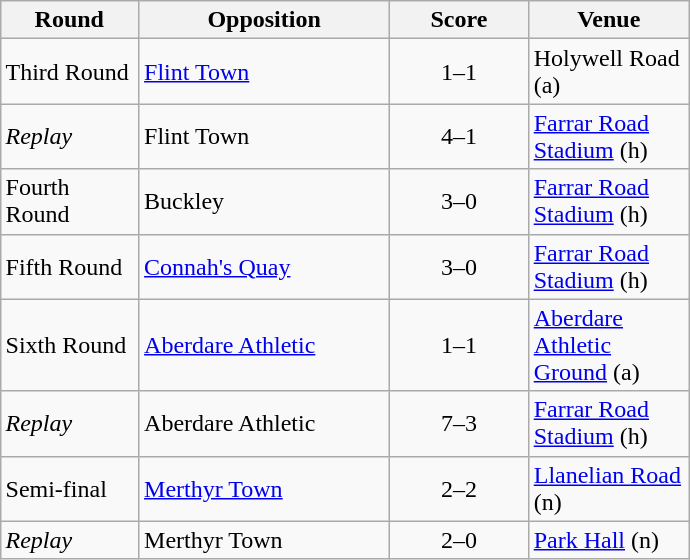<table class="wikitable" style="text-align:left;margin-left:1em;float:right">
<tr>
<th width=85>Round</th>
<th width=160>Opposition</th>
<th width=85>Score</th>
<th width=100>Venue</th>
</tr>
<tr>
<td>Third Round</td>
<td><a href='#'>Flint Town</a></td>
<td align=center>1–1</td>
<td>Holywell Road (a)</td>
</tr>
<tr>
<td><em>Replay</em></td>
<td>Flint Town</td>
<td align=center>4–1</td>
<td><a href='#'>Farrar Road Stadium</a> (h)</td>
</tr>
<tr>
<td>Fourth Round</td>
<td>Buckley</td>
<td align=center>3–0</td>
<td><a href='#'>Farrar Road Stadium</a> (h)</td>
</tr>
<tr>
<td>Fifth Round</td>
<td><a href='#'>Connah's Quay</a></td>
<td align=center>3–0</td>
<td><a href='#'>Farrar Road Stadium</a> (h)</td>
</tr>
<tr>
<td>Sixth Round</td>
<td><a href='#'>Aberdare Athletic</a></td>
<td align=center>1–1</td>
<td><a href='#'>Aberdare Athletic Ground</a> (a)</td>
</tr>
<tr>
<td><em>Replay</em></td>
<td>Aberdare Athletic</td>
<td align=center>7–3</td>
<td><a href='#'>Farrar Road Stadium</a> (h)</td>
</tr>
<tr>
<td>Semi-final</td>
<td><a href='#'>Merthyr Town</a></td>
<td align=center>2–2</td>
<td><a href='#'>Llanelian Road</a> (n)</td>
</tr>
<tr>
<td><em>Replay</em></td>
<td>Merthyr Town</td>
<td align=center>2–0</td>
<td><a href='#'>Park Hall</a> (n)</td>
</tr>
</table>
